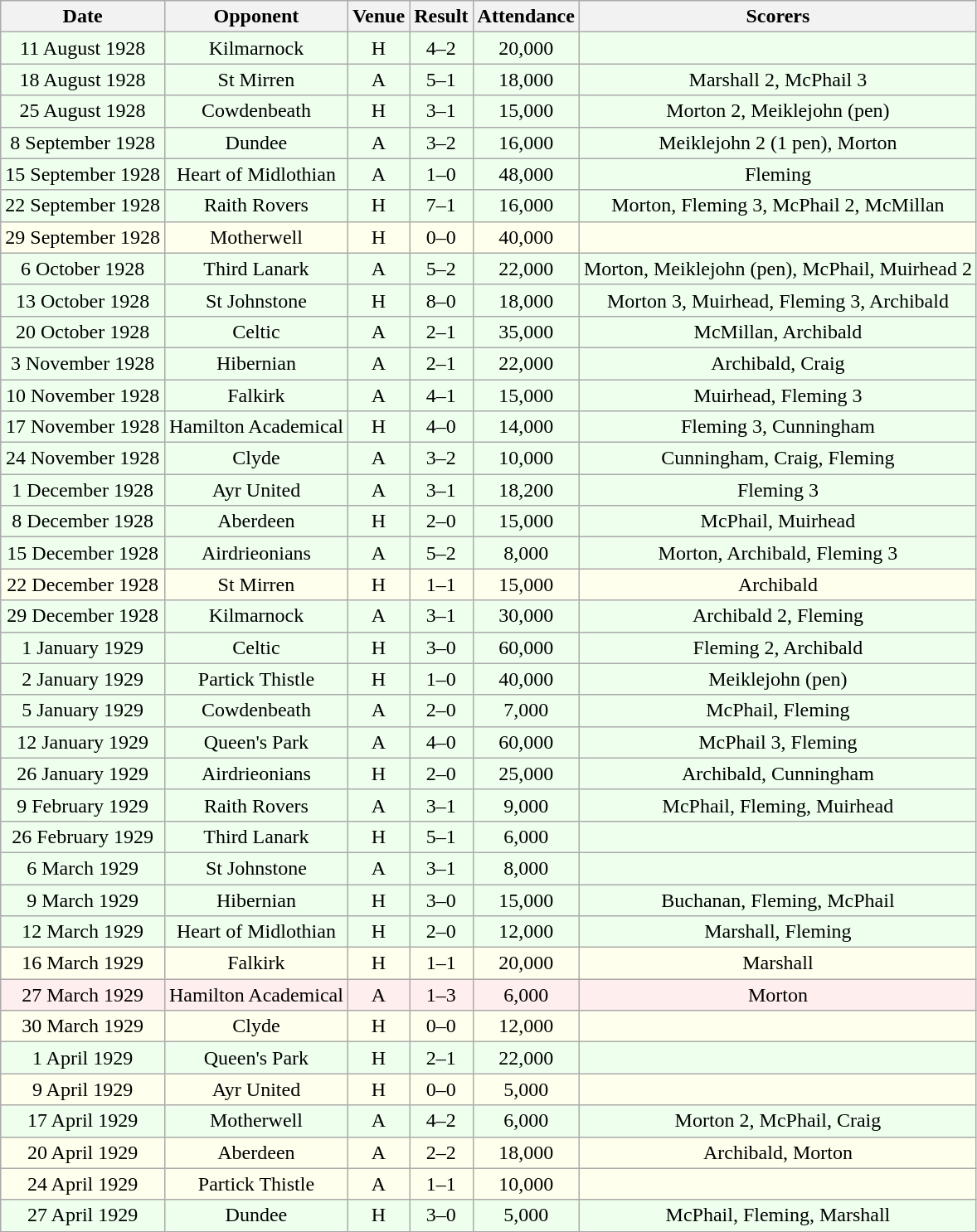<table class="wikitable sortable" style="font-size:100%; text-align:center">
<tr>
<th>Date</th>
<th>Opponent</th>
<th>Venue</th>
<th>Result</th>
<th>Attendance</th>
<th>Scorers</th>
</tr>
<tr bgcolor = "#EEFFEE">
<td>11 August 1928</td>
<td>Kilmarnock</td>
<td>H</td>
<td>4–2</td>
<td>20,000</td>
<td></td>
</tr>
<tr bgcolor = "#EEFFEE">
<td>18 August 1928</td>
<td>St Mirren</td>
<td>A</td>
<td>5–1</td>
<td>18,000</td>
<td>Marshall 2, McPhail 3</td>
</tr>
<tr bgcolor = "#EEFFEE">
<td>25 August 1928</td>
<td>Cowdenbeath</td>
<td>H</td>
<td>3–1</td>
<td>15,000</td>
<td>Morton 2, Meiklejohn (pen)</td>
</tr>
<tr bgcolor = "#EEFFEE">
<td>8 September 1928</td>
<td>Dundee</td>
<td>A</td>
<td>3–2</td>
<td>16,000</td>
<td>Meiklejohn 2 (1 pen), Morton</td>
</tr>
<tr bgcolor = "#EEFFEE">
<td>15 September 1928</td>
<td>Heart of Midlothian</td>
<td>A</td>
<td>1–0</td>
<td>48,000</td>
<td>Fleming</td>
</tr>
<tr bgcolor = "#EEFFEE">
<td>22 September 1928</td>
<td>Raith Rovers</td>
<td>H</td>
<td>7–1</td>
<td>16,000</td>
<td>Morton, Fleming 3, McPhail 2, McMillan</td>
</tr>
<tr bgcolor = "#FFFFEE">
<td>29 September 1928</td>
<td>Motherwell</td>
<td>H</td>
<td>0–0</td>
<td>40,000</td>
<td></td>
</tr>
<tr bgcolor = "#EEFFEE">
<td>6 October 1928</td>
<td>Third Lanark</td>
<td>A</td>
<td>5–2</td>
<td>22,000</td>
<td>Morton, Meiklejohn (pen), McPhail, Muirhead 2</td>
</tr>
<tr bgcolor = "#EEFFEE">
<td>13 October 1928</td>
<td>St Johnstone</td>
<td>H</td>
<td>8–0</td>
<td>18,000</td>
<td>Morton 3, Muirhead, Fleming 3, Archibald</td>
</tr>
<tr bgcolor = "#EEFFEE">
<td>20 October 1928</td>
<td>Celtic</td>
<td>A</td>
<td>2–1</td>
<td>35,000</td>
<td>McMillan, Archibald</td>
</tr>
<tr bgcolor = "#EEFFEE">
<td>3 November 1928</td>
<td>Hibernian</td>
<td>A</td>
<td>2–1</td>
<td>22,000</td>
<td>Archibald, Craig</td>
</tr>
<tr bgcolor = "#EEFFEE">
<td>10 November 1928</td>
<td>Falkirk</td>
<td>A</td>
<td>4–1</td>
<td>15,000</td>
<td>Muirhead, Fleming 3</td>
</tr>
<tr bgcolor = "#EEFFEE">
<td>17 November 1928</td>
<td>Hamilton Academical</td>
<td>H</td>
<td>4–0</td>
<td>14,000</td>
<td>Fleming 3, Cunningham</td>
</tr>
<tr bgcolor = "#EEFFEE">
<td>24 November 1928</td>
<td>Clyde</td>
<td>A</td>
<td>3–2</td>
<td>10,000</td>
<td>Cunningham, Craig, Fleming</td>
</tr>
<tr bgcolor = "#EEFFEE">
<td>1 December 1928</td>
<td>Ayr United</td>
<td>A</td>
<td>3–1</td>
<td>18,200</td>
<td>Fleming 3</td>
</tr>
<tr bgcolor = "#EEFFEE">
<td>8 December 1928</td>
<td>Aberdeen</td>
<td>H</td>
<td>2–0</td>
<td>15,000</td>
<td>McPhail, Muirhead</td>
</tr>
<tr bgcolor = "#EEFFEE">
<td>15 December 1928</td>
<td>Airdrieonians</td>
<td>A</td>
<td>5–2</td>
<td>8,000</td>
<td>Morton, Archibald, Fleming 3</td>
</tr>
<tr bgcolor = "#FFFFEE">
<td>22 December 1928</td>
<td>St Mirren</td>
<td>H</td>
<td>1–1</td>
<td>15,000</td>
<td>Archibald</td>
</tr>
<tr bgcolor = "#EEFFEE">
<td>29 December 1928</td>
<td>Kilmarnock</td>
<td>A</td>
<td>3–1</td>
<td>30,000</td>
<td>Archibald 2, Fleming</td>
</tr>
<tr bgcolor = "#EEFFEE">
<td>1 January 1929</td>
<td>Celtic</td>
<td>H</td>
<td>3–0</td>
<td>60,000</td>
<td>Fleming 2, Archibald</td>
</tr>
<tr bgcolor = "#EEFFEE">
<td>2 January 1929</td>
<td>Partick Thistle</td>
<td>H</td>
<td>1–0</td>
<td>40,000</td>
<td>Meiklejohn (pen)</td>
</tr>
<tr bgcolor = "#EEFFEE">
<td>5 January 1929</td>
<td>Cowdenbeath</td>
<td>A</td>
<td>2–0</td>
<td>7,000</td>
<td>McPhail, Fleming</td>
</tr>
<tr bgcolor = "#EEFFEE">
<td>12 January 1929</td>
<td>Queen's Park</td>
<td>A</td>
<td>4–0</td>
<td>60,000</td>
<td>McPhail 3, Fleming</td>
</tr>
<tr bgcolor = "#EEFFEE">
<td>26 January 1929</td>
<td>Airdrieonians</td>
<td>H</td>
<td>2–0</td>
<td>25,000</td>
<td>Archibald, Cunningham</td>
</tr>
<tr bgcolor = "#EEFFEE">
<td>9 February 1929</td>
<td>Raith Rovers</td>
<td>A</td>
<td>3–1</td>
<td>9,000</td>
<td>McPhail, Fleming, Muirhead</td>
</tr>
<tr bgcolor = "#EEFFEE">
<td>26 February 1929</td>
<td>Third Lanark</td>
<td>H</td>
<td>5–1</td>
<td>6,000</td>
<td></td>
</tr>
<tr bgcolor = "#EEFFEE">
<td>6 March 1929</td>
<td>St Johnstone</td>
<td>A</td>
<td>3–1</td>
<td>8,000</td>
<td></td>
</tr>
<tr bgcolor = "#EEFFEE">
<td>9 March 1929</td>
<td>Hibernian</td>
<td>H</td>
<td>3–0</td>
<td>15,000</td>
<td>Buchanan, Fleming, McPhail</td>
</tr>
<tr bgcolor = "#EEFFEE">
<td>12 March 1929</td>
<td>Heart of Midlothian</td>
<td>H</td>
<td>2–0</td>
<td>12,000</td>
<td>Marshall, Fleming</td>
</tr>
<tr bgcolor = "#FFFFEE">
<td>16 March 1929</td>
<td>Falkirk</td>
<td>H</td>
<td>1–1</td>
<td>20,000</td>
<td>Marshall</td>
</tr>
<tr bgcolor = "#FFEEEE">
<td>27 March 1929</td>
<td>Hamilton Academical</td>
<td>A</td>
<td>1–3</td>
<td>6,000</td>
<td>Morton</td>
</tr>
<tr bgcolor = "#FFFFEE">
<td>30 March 1929</td>
<td>Clyde</td>
<td>H</td>
<td>0–0</td>
<td>12,000</td>
<td></td>
</tr>
<tr bgcolor = "#EEFFEE">
<td>1 April 1929</td>
<td>Queen's Park</td>
<td>H</td>
<td>2–1</td>
<td>22,000</td>
<td></td>
</tr>
<tr bgcolor = "#FFFFEE">
<td>9 April 1929</td>
<td>Ayr United</td>
<td>H</td>
<td>0–0</td>
<td>5,000</td>
<td></td>
</tr>
<tr bgcolor = "#EEFFEE">
<td>17 April 1929</td>
<td>Motherwell</td>
<td>A</td>
<td>4–2</td>
<td>6,000</td>
<td>Morton 2, McPhail, Craig</td>
</tr>
<tr bgcolor = "#FFFFEE">
<td>20 April 1929</td>
<td>Aberdeen</td>
<td>A</td>
<td>2–2</td>
<td>18,000</td>
<td>Archibald, Morton</td>
</tr>
<tr bgcolor = "#FFFFEE">
<td>24 April 1929</td>
<td>Partick Thistle</td>
<td>A</td>
<td>1–1</td>
<td>10,000</td>
<td></td>
</tr>
<tr bgcolor = "#EEFFEE">
<td>27 April 1929</td>
<td>Dundee</td>
<td>H</td>
<td>3–0</td>
<td>5,000</td>
<td>McPhail, Fleming, Marshall</td>
</tr>
</table>
